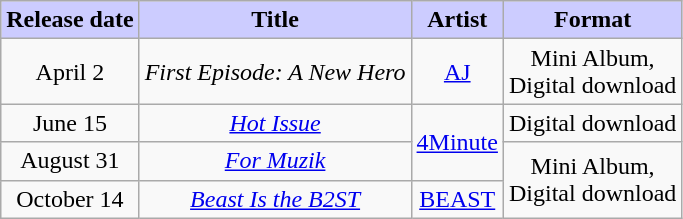<table class="wikitable sortable" style="text-align:center">
<tr>
<th style="background:#CCF; width=20%;">Release date</th>
<th style="background:#CCF; width=25%;">Title</th>
<th style="background:#CCF; width=25%;">Artist</th>
<th style="background:#CCF; width=25%;">Format</th>
</tr>
<tr>
<td>April 2</td>
<td><em>First Episode: A New Hero</em></td>
<td><a href='#'>AJ</a></td>
<td>Mini Album,<br>Digital download</td>
</tr>
<tr>
<td>June 15</td>
<td><em><a href='#'>Hot Issue</a></em></td>
<td rowspan="2"><a href='#'>4Minute</a></td>
<td>Digital download</td>
</tr>
<tr>
<td>August 31</td>
<td><em><a href='#'>For Muzik</a></em></td>
<td rowspan="2">Mini Album,<br>Digital download</td>
</tr>
<tr>
<td>October 14</td>
<td><em><a href='#'>Beast Is the B2ST</a></em></td>
<td><a href='#'>BEAST</a></td>
</tr>
</table>
